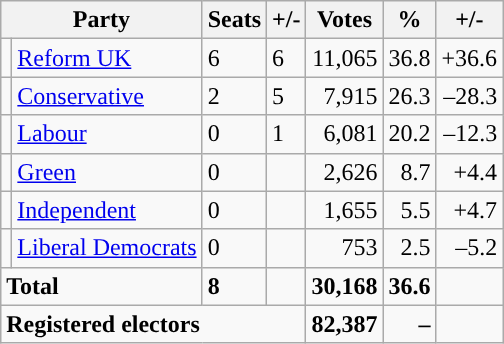<table class="wikitable sortable">
<tr>
<th colspan="2">Party</th>
<th>Seats</th>
<th>+/-</th>
<th>Votes</th>
<th>%</th>
<th>+/-</th>
</tr>
<tr>
<td style="background-color: "></td>
<td><a href='#'>Reform UK</a></td>
<td>6</td>
<td> 6</td>
<td style="text-align:right;">11,065</td>
<td style="text-align:right;">36.8</td>
<td style="text-align:right;">+36.6</td>
</tr>
<tr>
<td style="background-color: "></td>
<td><a href='#'>Conservative</a></td>
<td>2</td>
<td> 5</td>
<td style="text-align:right;">7,915</td>
<td style="text-align:right;">26.3</td>
<td style="text-align:right;">–28.3</td>
</tr>
<tr>
<td style="background-color: "></td>
<td><a href='#'>Labour</a></td>
<td>0</td>
<td> 1</td>
<td style="text-align:right;">6,081</td>
<td style="text-align:right;">20.2</td>
<td style="text-align:right;">–12.3</td>
</tr>
<tr>
<td style="background-color: "></td>
<td><a href='#'>Green</a></td>
<td>0</td>
<td></td>
<td style="text-align:right;">2,626</td>
<td style="text-align:right;">8.7</td>
<td style="text-align:right;">+4.4</td>
</tr>
<tr>
<td style="background-color: "></td>
<td><a href='#'>Independent</a></td>
<td>0</td>
<td></td>
<td style="text-align:right;">1,655</td>
<td style="text-align:right;">5.5</td>
<td style="text-align:right;">+4.7</td>
</tr>
<tr>
<td style="background-color: "></td>
<td><a href='#'>Liberal Democrats</a></td>
<td>0</td>
<td></td>
<td style="text-align:right;">753</td>
<td style="text-align:right;">2.5</td>
<td style="text-align:right;">–5.2</td>
</tr>
<tr>
<td colspan="2"><strong>Total</strong></td>
<td><strong>8</strong></td>
<td></td>
<td style="text-align:right;"><strong>30,168</strong></td>
<td style="text-align:right;"><strong>36.6</strong></td>
<td style="text-align:right;"></td>
</tr>
<tr>
<td colspan="4"><strong>Registered electors</strong></td>
<td style="text-align:right;"><strong>82,387</strong></td>
<td style="text-align:right;"><strong>–</strong></td>
<td style="text-align:right;"></td>
</tr>
</table>
